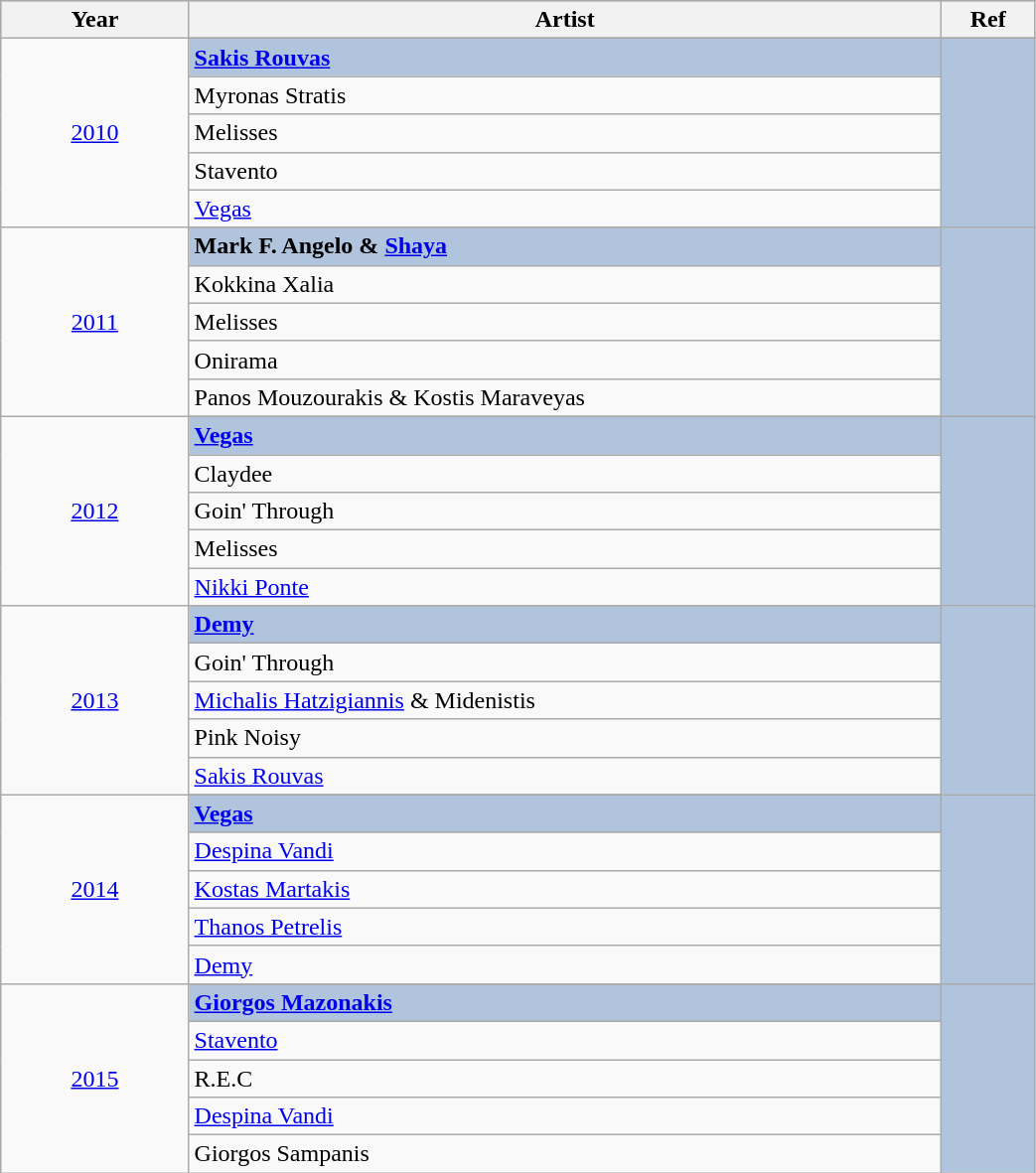<table class="wikitable" style="width:55%;">
<tr style="background:#bebebe;">
<th style="width:10%;">Year</th>
<th style="width:40%;">Artist</th>
<th style="width:5%;">Ref</th>
</tr>
<tr>
<td rowspan="6" align="center"><a href='#'>2010</a></td>
</tr>
<tr style="background:#B0C4DE">
<td><strong><a href='#'>Sakis Rouvas</a></strong></td>
<td rowspan="6" align="center"></td>
</tr>
<tr>
<td>Myronas Stratis</td>
</tr>
<tr>
<td>Melisses</td>
</tr>
<tr>
<td>Stavento</td>
</tr>
<tr>
<td><a href='#'>Vegas</a></td>
</tr>
<tr>
<td rowspan="6" align="center"><a href='#'>2011</a></td>
</tr>
<tr style="background:#B0C4DE">
<td><strong>Mark F. Angelo & <a href='#'>Shaya</a></strong></td>
<td rowspan="6" align="center"></td>
</tr>
<tr>
<td>Κokkina Xalia</td>
</tr>
<tr>
<td>Melisses</td>
</tr>
<tr>
<td>Onirama</td>
</tr>
<tr>
<td>Panos Mouzourakis & Kostis Maraveyas</td>
</tr>
<tr>
<td rowspan="6" align="center"><a href='#'>2012</a></td>
</tr>
<tr style="background:#B0C4DE">
<td><strong><a href='#'>Vegas</a></strong></td>
<td rowspan="6" align="center"></td>
</tr>
<tr>
<td>Claydee</td>
</tr>
<tr>
<td>Goin' Through</td>
</tr>
<tr>
<td>Melisses</td>
</tr>
<tr>
<td><a href='#'>Nikki Ponte</a></td>
</tr>
<tr>
<td rowspan="6" align="center"><a href='#'>2013</a></td>
</tr>
<tr style="background:#B0C4DE">
<td><strong><a href='#'>Demy</a></strong></td>
<td rowspan="6" align="center"></td>
</tr>
<tr>
<td>Goin' Through</td>
</tr>
<tr>
<td><a href='#'>Michalis Hatzigiannis</a> & Midenistis</td>
</tr>
<tr>
<td>Pink Noisy</td>
</tr>
<tr>
<td><a href='#'>Sakis Rouvas</a></td>
</tr>
<tr>
<td rowspan="6" align="center"><a href='#'>2014</a></td>
</tr>
<tr style="background:#B0C4DE">
<td><strong><a href='#'>Vegas</a></strong></td>
<td rowspan="6" align="center"></td>
</tr>
<tr>
<td><a href='#'>Despina Vandi</a></td>
</tr>
<tr>
<td><a href='#'>Kostas Martakis</a></td>
</tr>
<tr>
<td><a href='#'>Thanos Petrelis</a></td>
</tr>
<tr>
<td><a href='#'>Demy</a></td>
</tr>
<tr>
<td rowspan="6" align="center"><a href='#'>2015</a></td>
</tr>
<tr style="background:#B0C4DE">
<td><strong><a href='#'>Giorgos Mazonakis</a></strong></td>
<td rowspan="6" align="center"></td>
</tr>
<tr>
<td><a href='#'>Stavento</a></td>
</tr>
<tr>
<td>R.E.C</td>
</tr>
<tr>
<td><a href='#'>Despina Vandi</a></td>
</tr>
<tr>
<td>Giorgos Sampanis</td>
</tr>
</table>
